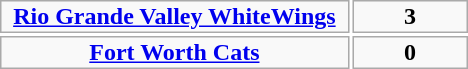<table width=25%>
<tr>
<th bgcolor="#f9f9f9" style="border:1px solid #aaa;" width="75%"><a href='#'>Rio Grande Valley WhiteWings</a></th>
<th bgcolor="#f9f9f9" style="border:1px solid #aaa;" width="25%">3</th>
</tr>
<tr>
<th bgcolor="#f9f9f9" style="border:1px solid #aaa;" width="75%"><a href='#'>Fort Worth Cats</a></th>
<th bgcolor="#f9f9f9" style="border:1px solid #aaa;" width="25%">0</th>
</tr>
</table>
